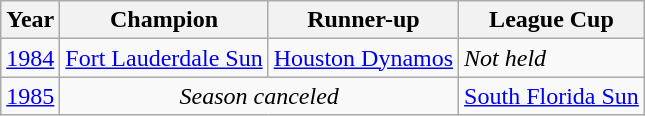<table class="wikitable">
<tr>
<th>Year</th>
<th>Champion</th>
<th>Runner-up</th>
<th>League Cup</th>
</tr>
<tr>
<td><a href='#'>1984</a></td>
<td><a href='#'>Fort Lauderdale Sun</a></td>
<td><a href='#'>Houston Dynamos</a></td>
<td><em>Not held</em></td>
</tr>
<tr>
<td><a href='#'>1985</a></td>
<td colspan="2"; align="center"><em>Season canceled</em></td>
<td><a href='#'>South Florida Sun</a></td>
</tr>
</table>
